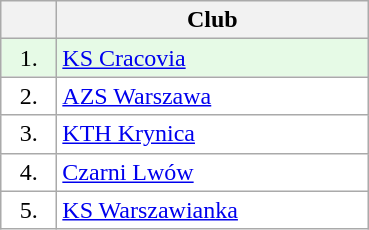<table class="wikitable">
<tr>
<th width="30"></th>
<th width="200">Club</th>
</tr>
<tr bgcolor="#e6fae6" align="center">
<td>1.</td>
<td align="left"><a href='#'>KS Cracovia</a></td>
</tr>
<tr bgcolor="#FFFFFF" align="center">
<td>2.</td>
<td align="left"><a href='#'>AZS Warszawa</a></td>
</tr>
<tr bgcolor="#FFFFFF" align="center">
<td>3.</td>
<td align="left"><a href='#'>KTH Krynica</a></td>
</tr>
<tr bgcolor="#FFFFFF" align="center">
<td>4.</td>
<td align="left"><a href='#'>Czarni Lwów</a></td>
</tr>
<tr bgcolor="#FFFFFF" align="center">
<td>5.</td>
<td align="left"><a href='#'>KS Warszawianka</a></td>
</tr>
</table>
